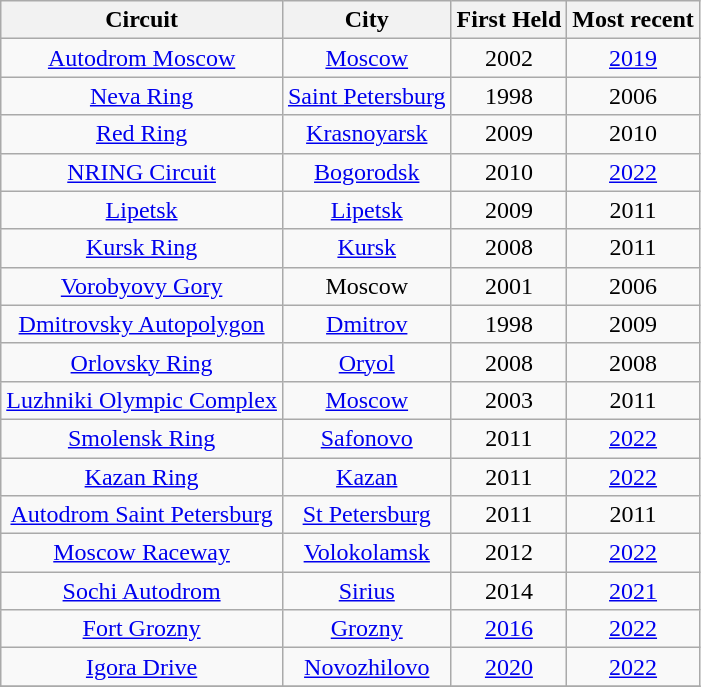<table class="wikitable sortable" style="text-align:center;">
<tr>
<th scope=col>Circuit</th>
<th scope=col>City</th>
<th scope=col>First Held</th>
<th scope=col>Most recent</th>
</tr>
<tr>
<td><a href='#'>Autodrom Moscow</a></td>
<td><a href='#'>Moscow</a></td>
<td>2002</td>
<td><a href='#'>2019</a></td>
</tr>
<tr>
<td><a href='#'>Neva Ring</a></td>
<td><a href='#'>Saint Petersburg</a></td>
<td>1998</td>
<td>2006</td>
</tr>
<tr>
<td><a href='#'>Red Ring</a></td>
<td><a href='#'>Krasnoyarsk</a></td>
<td>2009</td>
<td>2010</td>
</tr>
<tr>
<td><a href='#'>NRING Circuit</a></td>
<td><a href='#'>Bogorodsk</a></td>
<td>2010</td>
<td><a href='#'>2022</a></td>
</tr>
<tr>
<td><a href='#'>Lipetsk</a></td>
<td><a href='#'>Lipetsk</a></td>
<td>2009</td>
<td>2011</td>
</tr>
<tr>
<td><a href='#'>Kursk Ring</a></td>
<td><a href='#'>Kursk</a></td>
<td>2008</td>
<td>2011</td>
</tr>
<tr>
<td><a href='#'>Vorobyovy Gory</a></td>
<td>Moscow</td>
<td>2001</td>
<td>2006</td>
</tr>
<tr>
<td><a href='#'>Dmitrovsky Autopolygon</a></td>
<td><a href='#'>Dmitrov</a></td>
<td>1998</td>
<td>2009</td>
</tr>
<tr>
<td><a href='#'>Orlovsky Ring</a></td>
<td><a href='#'>Oryol</a></td>
<td>2008</td>
<td>2008</td>
</tr>
<tr>
<td><a href='#'>Luzhniki Olympic Complex</a></td>
<td><a href='#'>Moscow</a></td>
<td>2003</td>
<td>2011</td>
</tr>
<tr>
<td><a href='#'>Smolensk Ring</a></td>
<td><a href='#'>Safonovo</a></td>
<td>2011</td>
<td><a href='#'>2022</a></td>
</tr>
<tr>
<td><a href='#'>Kazan Ring</a></td>
<td><a href='#'>Kazan</a></td>
<td>2011</td>
<td><a href='#'>2022</a></td>
</tr>
<tr>
<td><a href='#'>Autodrom Saint Petersburg</a></td>
<td><a href='#'>St Petersburg</a></td>
<td>2011</td>
<td>2011</td>
</tr>
<tr>
<td><a href='#'>Moscow Raceway</a></td>
<td><a href='#'>Volokolamsk</a></td>
<td>2012</td>
<td><a href='#'>2022</a></td>
</tr>
<tr>
<td><a href='#'>Sochi Autodrom</a></td>
<td><a href='#'>Sirius</a></td>
<td>2014</td>
<td><a href='#'>2021</a></td>
</tr>
<tr>
<td><a href='#'>Fort Grozny</a></td>
<td><a href='#'>Grozny</a></td>
<td><a href='#'>2016</a></td>
<td><a href='#'>2022</a></td>
</tr>
<tr>
<td><a href='#'>Igora Drive</a></td>
<td><a href='#'>Novozhilovo</a></td>
<td><a href='#'>2020</a></td>
<td><a href='#'>2022</a></td>
</tr>
<tr>
</tr>
</table>
